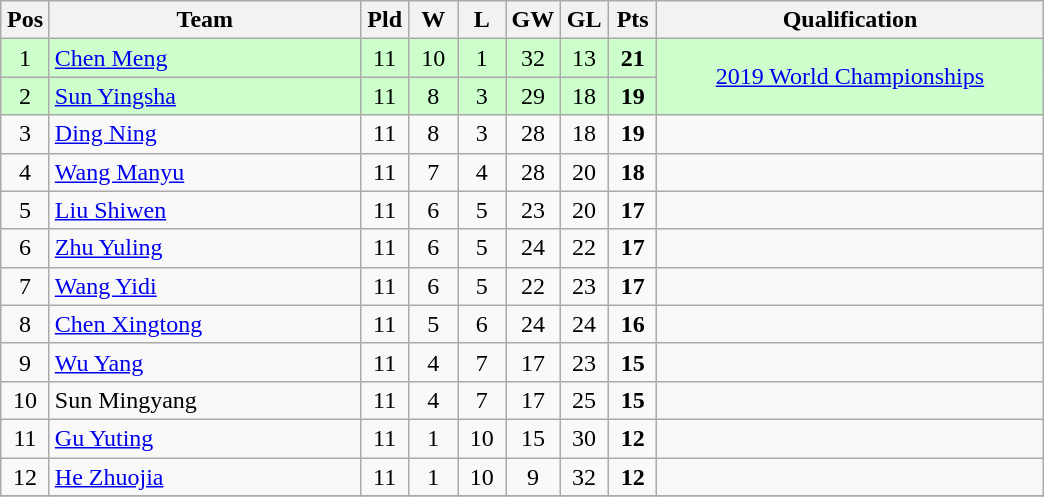<table class="wikitable" style="text-align:center">
<tr>
<th width=25>Pos</th>
<th width=200>Team</th>
<th width=25>Pld</th>
<th width=25>W</th>
<th width=25>L</th>
<th width=25>GW</th>
<th width=25>GL</th>
<th width=25>Pts</th>
<th width=250>Qualification</th>
</tr>
<tr bgcolor=ccffcc>
<td>1</td>
<td style="text-align:left;"><a href='#'>Chen Meng</a></td>
<td>11</td>
<td>10</td>
<td>1</td>
<td>32</td>
<td>13</td>
<td><strong>21</strong></td>
<td rowspan=2 style="text-align:center;"><a href='#'>2019 World Championships</a></td>
</tr>
<tr bgcolor=ccffcc>
<td>2</td>
<td style="text-align:left;"><a href='#'>Sun Yingsha</a></td>
<td>11</td>
<td>8</td>
<td>3</td>
<td>29</td>
<td>18</td>
<td><strong>19</strong></td>
</tr>
<tr>
<td>3</td>
<td style="text-align:left;"><a href='#'>Ding Ning</a></td>
<td>11</td>
<td>8</td>
<td>3</td>
<td>28</td>
<td>18</td>
<td><strong>19</strong></td>
</tr>
<tr>
<td>4</td>
<td style="text-align:left;"><a href='#'>Wang Manyu</a></td>
<td>11</td>
<td>7</td>
<td>4</td>
<td>28</td>
<td>20</td>
<td><strong>18</strong></td>
<td></td>
</tr>
<tr>
<td>5</td>
<td style="text-align:left;"><a href='#'>Liu Shiwen</a></td>
<td>11</td>
<td>6</td>
<td>5</td>
<td>23</td>
<td>20</td>
<td><strong>17</strong></td>
<td></td>
</tr>
<tr>
<td>6</td>
<td style="text-align:left;"><a href='#'>Zhu Yuling</a></td>
<td>11</td>
<td>6</td>
<td>5</td>
<td>24</td>
<td>22</td>
<td><strong>17</strong></td>
<td></td>
</tr>
<tr>
<td>7</td>
<td style="text-align:left;"><a href='#'>Wang Yidi</a></td>
<td>11</td>
<td>6</td>
<td>5</td>
<td>22</td>
<td>23</td>
<td><strong>17</strong></td>
<td></td>
</tr>
<tr>
<td>8</td>
<td style="text-align:left;"><a href='#'>Chen Xingtong</a></td>
<td>11</td>
<td>5</td>
<td>6</td>
<td>24</td>
<td>24</td>
<td><strong>16</strong></td>
<td></td>
</tr>
<tr>
<td>9</td>
<td style="text-align:left;"><a href='#'>Wu Yang</a></td>
<td>11</td>
<td>4</td>
<td>7</td>
<td>17</td>
<td>23</td>
<td><strong>15</strong></td>
<td></td>
</tr>
<tr>
<td>10</td>
<td style="text-align:left;">Sun Mingyang</td>
<td>11</td>
<td>4</td>
<td>7</td>
<td>17</td>
<td>25</td>
<td><strong>15</strong></td>
<td></td>
</tr>
<tr>
<td>11</td>
<td style="text-align:left;"><a href='#'>Gu Yuting</a></td>
<td>11</td>
<td>1</td>
<td>10</td>
<td>15</td>
<td>30</td>
<td><strong>12</strong></td>
<td></td>
</tr>
<tr>
<td>12</td>
<td style="text-align:left;"><a href='#'>He Zhuojia</a></td>
<td>11</td>
<td>1</td>
<td>10</td>
<td>9</td>
<td>32</td>
<td><strong>12</strong></td>
<td></td>
</tr>
<tr>
</tr>
</table>
